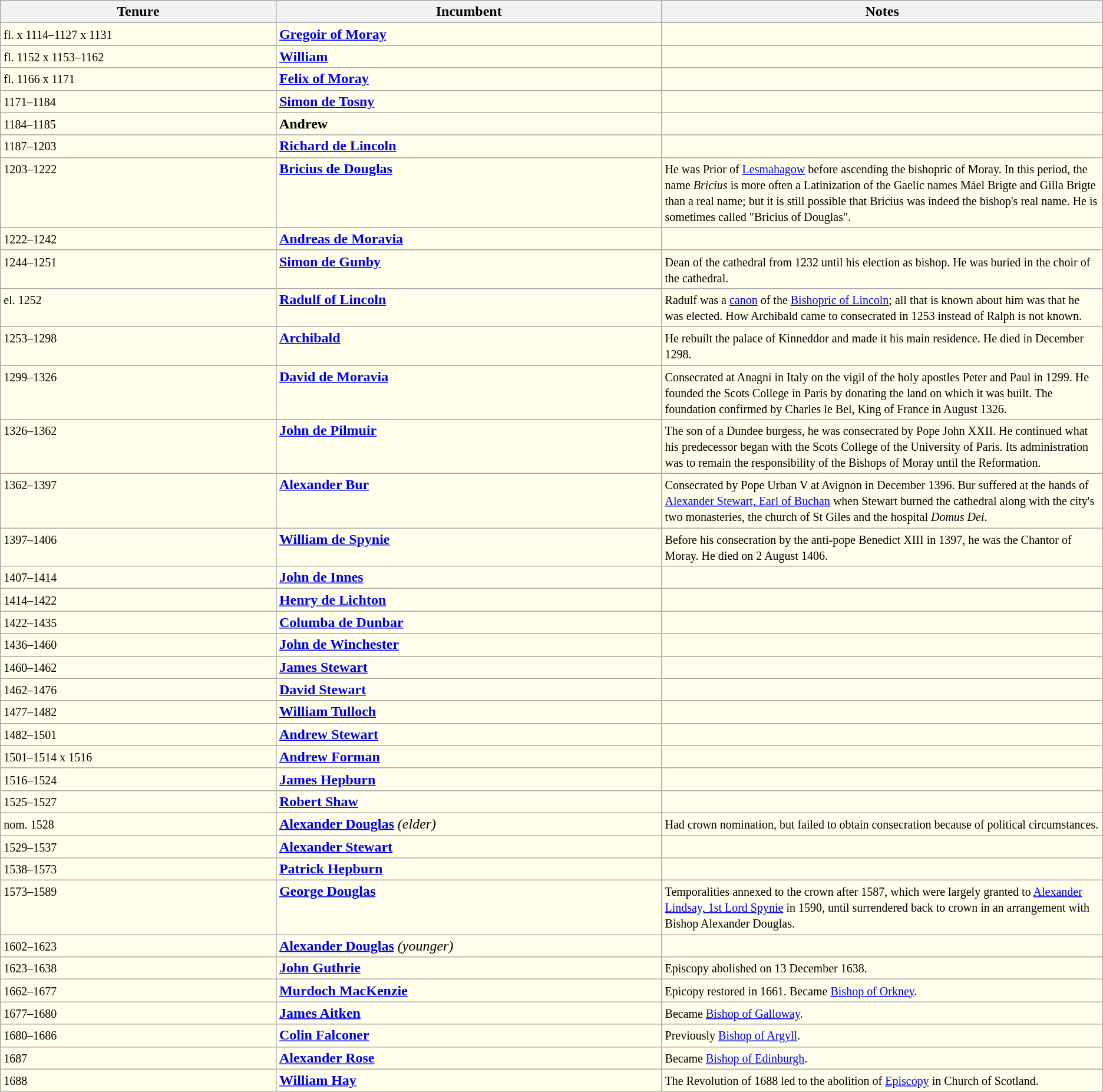<table class="wikitable">
<tr align=left>
<th width="25%">Tenure</th>
<th width="35%">Incumbent</th>
<th width="40%">Notes</th>
</tr>
<tr valign=top bgcolor="#ffffec">
<td><small>fl. x 1114–1127 x 1131</small></td>
<td><strong><a href='#'>Gregoir of Moray</a></strong></td>
<td><small></small></td>
</tr>
<tr valign=top bgcolor="#ffffec">
<td><small>fl. 1152 x 1153–1162</small></td>
<td><strong><a href='#'>William</a></strong></td>
<td><small></small></td>
</tr>
<tr valign=top bgcolor="#ffffec">
<td><small>fl. 1166 x 1171</small></td>
<td><strong><a href='#'>Felix of Moray</a></strong></td>
<td><small></small></td>
</tr>
<tr valign=top bgcolor="#ffffec">
<td><small>1171–1184</small></td>
<td><strong><a href='#'>Simon de Tosny</a></strong></td>
<td><small></small></td>
</tr>
<tr valign=top bgcolor="#ffffec">
<td><small>1184–1185</small></td>
<td><strong>Andrew</strong></td>
<td><small></small></td>
</tr>
<tr valign=top bgcolor="#ffffec">
<td><small>1187–1203</small></td>
<td><strong><a href='#'>Richard de Lincoln</a></strong></td>
<td><small></small></td>
</tr>
<tr valign=top bgcolor="#ffffec">
<td><small>1203–1222</small></td>
<td><strong><a href='#'>Bricius de Douglas</a></strong></td>
<td><small>He was Prior of <a href='#'>Lesmahagow</a> before ascending the bishopric of Moray. In this period, the name <em>Bricius</em> is more often a Latinization of the Gaelic names Máel Brigte and Gilla Brigte than a real name; but it is still possible that Bricius was indeed the bishop's real name. He is sometimes called "Bricius of Douglas".</small></td>
</tr>
<tr valign=top bgcolor="#ffffec">
<td><small>1222–1242</small></td>
<td><strong><a href='#'>Andreas de Moravia</a></strong></td>
<td><small></small></td>
</tr>
<tr valign=top bgcolor="#ffffec">
<td><small>1244–1251</small></td>
<td><strong><a href='#'>Simon de Gunby</a></strong></td>
<td><small>Dean of the cathedral from 1232 until his election as bishop.  He was buried in the choir of the cathedral.</small></td>
</tr>
<tr valign=top bgcolor="#ffffec">
<td><small>el. 1252</small></td>
<td><strong><a href='#'>Radulf of Lincoln</a></strong></td>
<td><small>Radulf was a <a href='#'>canon</a> of the <a href='#'>Bishopric of Lincoln</a>; all that is known about him was that he was elected. How Archibald came to consecrated in 1253 instead of Ralph is not known.</small></td>
</tr>
<tr valign=top bgcolor="#ffffec">
<td><small>1253–1298</small></td>
<td><strong><a href='#'>Archibald</a></strong></td>
<td><small>He rebuilt the palace of Kinneddor and made it his main residence. He died in December 1298.</small></td>
</tr>
<tr valign=top bgcolor="#ffffec">
<td><small>1299–1326</small></td>
<td><strong><a href='#'>David de Moravia</a></strong></td>
<td><small>Consecrated at Anagni in Italy on the vigil of the holy apostles Peter and Paul in 1299. He founded the Scots College in Paris by donating the land on which it was built.  The foundation confirmed by Charles le Bel, King of France in August 1326.</small></td>
</tr>
<tr valign=top bgcolor="#ffffec">
<td><small>1326–1362</small></td>
<td><strong><a href='#'>John de Pilmuir</a></strong></td>
<td><small>The son of a Dundee burgess, he was consecrated by Pope John XXII.  He continued what his predecessor began with the Scots College of the University of Paris.  Its administration was to remain the responsibility of the Bishops of Moray until the Reformation.</small></td>
</tr>
<tr valign=top bgcolor="#ffffec">
<td><small>1362–1397</small></td>
<td><strong><a href='#'>Alexander Bur</a></strong></td>
<td><small>Consecrated by Pope Urban V at Avignon in December 1396. Bur suffered at the hands of <a href='#'>Alexander Stewart, Earl of Buchan</a> when Stewart burned the cathedral along with the city's two monasteries, the church of St Giles and the hospital <em>Domus Dei</em>.</small></td>
</tr>
<tr valign=top bgcolor="#ffffec">
<td><small>1397–1406</small></td>
<td><strong><a href='#'>William de Spynie</a></strong></td>
<td><small>Before his consecration by the anti-pope Benedict XIII in 1397, he was the Chantor of Moray. He died on 2 August 1406.</small></td>
</tr>
<tr valign=top bgcolor="#ffffec">
<td><small>1407–1414</small></td>
<td><strong><a href='#'>John de Innes</a></strong></td>
<td><small></small></td>
</tr>
<tr valign=top bgcolor="#ffffec">
<td><small>1414–1422</small></td>
<td><strong><a href='#'>Henry de Lichton</a></strong></td>
<td><small></small></td>
</tr>
<tr valign=top bgcolor="#ffffec">
<td><small>1422–1435</small></td>
<td><strong><a href='#'>Columba de Dunbar</a></strong></td>
<td><small></small></td>
</tr>
<tr valign=top bgcolor="#ffffec">
<td><small>1436–1460</small></td>
<td><strong><a href='#'>John de Winchester</a></strong></td>
<td><small></small></td>
</tr>
<tr valign=top bgcolor="#ffffec">
<td><small>1460–1462</small></td>
<td><strong><a href='#'>James Stewart</a></strong></td>
<td><small></small></td>
</tr>
<tr valign=top bgcolor="#ffffec">
<td><small>1462–1476</small></td>
<td><strong><a href='#'>David Stewart</a></strong></td>
<td><small></small></td>
</tr>
<tr valign=top bgcolor="#ffffec">
<td><small>1477–1482</small></td>
<td><strong><a href='#'>William Tulloch</a></strong></td>
<td><small></small></td>
</tr>
<tr valign=top bgcolor="#ffffec">
<td><small>1482–1501</small></td>
<td><strong><a href='#'>Andrew Stewart</a></strong></td>
<td><small></small></td>
</tr>
<tr valign=top bgcolor="#ffffec">
<td><small>1501–1514 x 1516</small></td>
<td><strong><a href='#'>Andrew Forman</a></strong></td>
<td><small></small></td>
</tr>
<tr valign=top bgcolor="#ffffec">
<td><small>1516–1524</small></td>
<td><strong><a href='#'>James Hepburn</a></strong></td>
<td><small></small></td>
</tr>
<tr valign=top bgcolor="#ffffec">
<td><small>1525–1527</small></td>
<td><strong><a href='#'>Robert Shaw</a></strong></td>
<td><small></small></td>
</tr>
<tr valign=top bgcolor="#ffffec">
<td><small>nom. 1528</small></td>
<td><strong><a href='#'>Alexander Douglas</a></strong> <em>(elder)</em></td>
<td><small>Had crown nomination, but failed to obtain consecration because of political circumstances.</small></td>
</tr>
<tr valign=top bgcolor="#ffffec">
<td><small>1529–1537</small></td>
<td><strong><a href='#'>Alexander Stewart</a></strong></td>
<td><small></small></td>
</tr>
<tr valign=top bgcolor="#ffffec">
<td><small>1538–1573</small></td>
<td><strong><a href='#'>Patrick Hepburn</a></strong></td>
<td><small></small></td>
</tr>
<tr valign=top bgcolor="#ffffec">
<td><small>1573–1589</small></td>
<td><strong><a href='#'>George Douglas</a></strong></td>
<td><small>Temporalities annexed to the crown after 1587, which were largely granted to <a href='#'>Alexander Lindsay, 1st Lord Spynie</a> in 1590, until surrendered back to crown in an arrangement with Bishop Alexander Douglas.</small></td>
</tr>
<tr valign=top bgcolor="#ffffec">
<td><small>1602–1623</small></td>
<td><strong><a href='#'>Alexander Douglas</a></strong> <em>(younger)</em></td>
<td><small></small></td>
</tr>
<tr valign=top bgcolor="#ffffec">
<td><small>1623–1638</small></td>
<td><strong><a href='#'>John Guthrie</a></strong></td>
<td><small>Episcopy abolished on 13 December 1638.</small></td>
</tr>
<tr valign=top bgcolor="#ffffec">
<td><small>1662–1677</small></td>
<td><strong><a href='#'>Murdoch MacKenzie</a></strong></td>
<td><small>Epicopy restored in 1661. Became <a href='#'>Bishop of Orkney</a>.</small></td>
</tr>
<tr valign=top bgcolor="#ffffec">
<td><small>1677–1680</small></td>
<td><strong><a href='#'>James Aitken</a></strong></td>
<td><small>Became <a href='#'>Bishop of Galloway</a>.</small></td>
</tr>
<tr valign=top bgcolor="#ffffec">
<td><small>1680–1686</small></td>
<td><strong><a href='#'>Colin Falconer</a></strong></td>
<td><small>Previously <a href='#'>Bishop of Argyll</a>.</small></td>
</tr>
<tr valign=top bgcolor="#ffffec">
<td><small>1687</small></td>
<td><strong><a href='#'>Alexander Rose</a></strong></td>
<td><small>Became <a href='#'>Bishop of Edinburgh</a>.</small></td>
</tr>
<tr valign=top bgcolor="#ffffec">
<td><small>1688</small></td>
<td><strong><a href='#'>William Hay</a></strong></td>
<td><small>The Revolution of 1688 led to the abolition of <a href='#'>Episcopy</a> in Church of Scotland.</small></td>
</tr>
</table>
